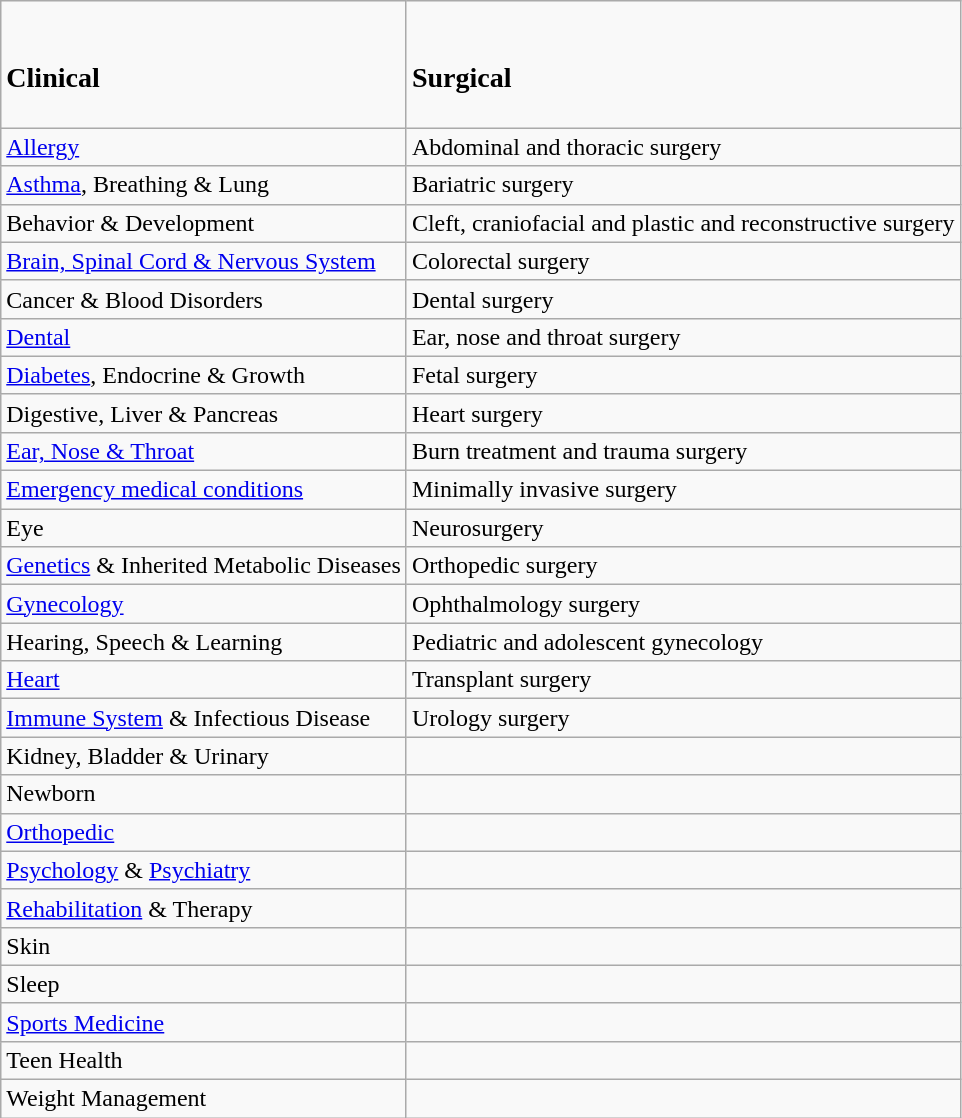<table class="wikitable">
<tr>
<td><br><h3>Clinical</h3></td>
<td><br><h3>Surgical</h3></td>
</tr>
<tr>
<td><a href='#'>Allergy</a></td>
<td>Abdominal and thoracic surgery</td>
</tr>
<tr>
<td><a href='#'>Asthma</a>, Breathing & Lung</td>
<td>Bariatric surgery</td>
</tr>
<tr>
<td>Behavior & Development</td>
<td>Cleft, craniofacial and plastic and reconstructive surgery</td>
</tr>
<tr>
<td><a href='#'>Brain, Spinal Cord & Nervous System</a></td>
<td>Colorectal surgery</td>
</tr>
<tr>
<td>Cancer & Blood Disorders</td>
<td>Dental surgery</td>
</tr>
<tr>
<td><a href='#'>Dental</a></td>
<td>Ear, nose and throat surgery</td>
</tr>
<tr>
<td><a href='#'>Diabetes</a>, Endocrine & Growth</td>
<td>Fetal surgery</td>
</tr>
<tr>
<td>Digestive, Liver & Pancreas</td>
<td>Heart surgery</td>
</tr>
<tr>
<td><a href='#'>Ear, Nose & Throat</a></td>
<td>Burn treatment and trauma surgery</td>
</tr>
<tr>
<td><a href='#'>Emergency medical conditions</a></td>
<td>Minimally invasive surgery</td>
</tr>
<tr>
<td>Eye</td>
<td>Neurosurgery</td>
</tr>
<tr>
<td><a href='#'>Genetics</a> & Inherited Metabolic Diseases</td>
<td>Orthopedic surgery</td>
</tr>
<tr>
<td><a href='#'>Gynecology</a></td>
<td>Ophthalmology surgery</td>
</tr>
<tr>
<td>Hearing, Speech & Learning</td>
<td>Pediatric and adolescent gynecology</td>
</tr>
<tr>
<td><a href='#'>Heart</a></td>
<td>Transplant surgery</td>
</tr>
<tr>
<td><a href='#'>Immune System</a> & Infectious Disease</td>
<td>Urology surgery</td>
</tr>
<tr>
<td>Kidney, Bladder & Urinary</td>
<td></td>
</tr>
<tr>
<td>Newborn</td>
<td></td>
</tr>
<tr>
<td><a href='#'>Orthopedic</a></td>
<td></td>
</tr>
<tr>
<td><a href='#'>Psychology</a> & <a href='#'>Psychiatry</a></td>
<td></td>
</tr>
<tr>
<td><a href='#'>Rehabilitation</a> & Therapy</td>
<td></td>
</tr>
<tr>
<td>Skin</td>
<td></td>
</tr>
<tr>
<td>Sleep</td>
<td></td>
</tr>
<tr>
<td><a href='#'>Sports Medicine</a></td>
<td></td>
</tr>
<tr>
<td>Teen Health</td>
<td></td>
</tr>
<tr>
<td>Weight Management</td>
<td></td>
</tr>
</table>
